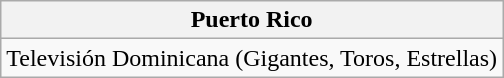<table class="wikitable" style="text-align:left;">
<tr>
<th>Puerto Rico</th>
</tr>
<tr>
<td>Televisión Dominicana (Gigantes, Toros, Estrellas)</td>
</tr>
</table>
